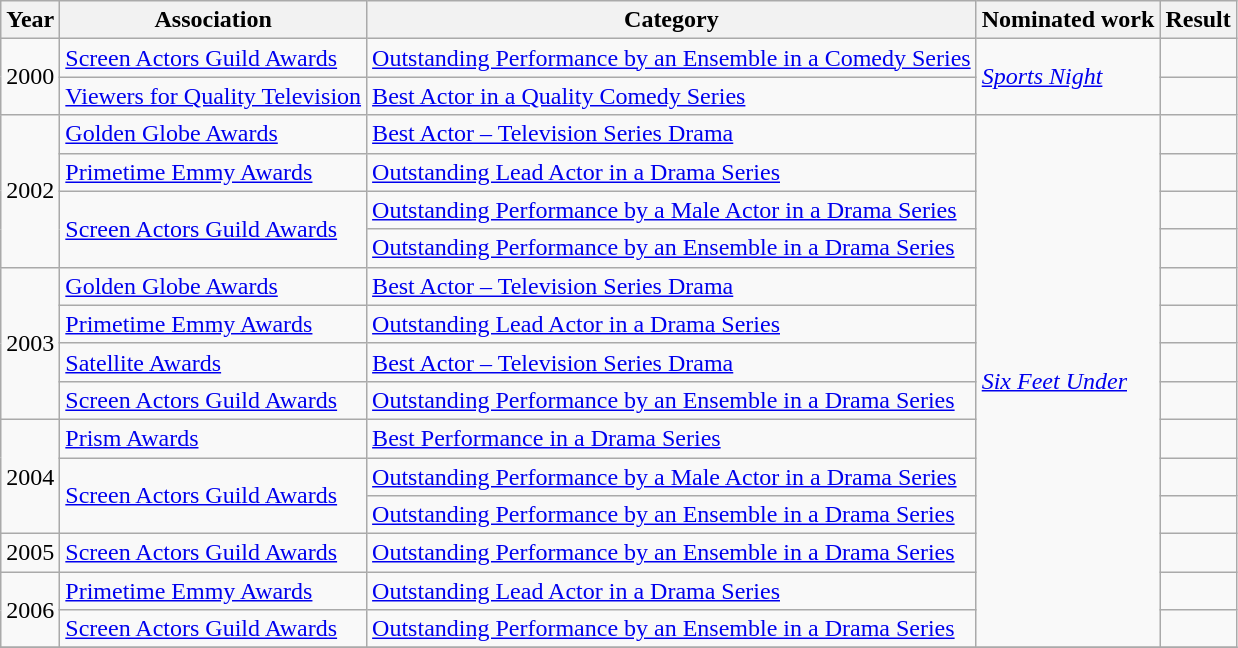<table class="wikitable sortable">
<tr>
<th>Year</th>
<th>Association</th>
<th>Category</th>
<th>Nominated work</th>
<th>Result</th>
</tr>
<tr>
<td rowspan="2">2000</td>
<td><a href='#'>Screen Actors Guild Awards</a></td>
<td><a href='#'>Outstanding Performance by an Ensemble in a Comedy Series</a></td>
<td rowspan="2"><em><a href='#'>Sports Night</a></em></td>
<td></td>
</tr>
<tr>
<td><a href='#'>Viewers for Quality Television</a></td>
<td><a href='#'>Best Actor in a Quality Comedy Series</a></td>
<td></td>
</tr>
<tr>
<td rowspan="4">2002</td>
<td><a href='#'>Golden Globe Awards</a></td>
<td><a href='#'>Best Actor – Television Series Drama</a></td>
<td rowspan="14"><em><a href='#'>Six Feet Under</a></em></td>
<td></td>
</tr>
<tr>
<td><a href='#'>Primetime Emmy Awards</a></td>
<td><a href='#'>Outstanding Lead Actor in a Drama Series</a></td>
<td></td>
</tr>
<tr>
<td rowspan="2"><a href='#'>Screen Actors Guild Awards</a></td>
<td><a href='#'>Outstanding Performance by a Male Actor in a Drama Series</a></td>
<td></td>
</tr>
<tr>
<td><a href='#'>Outstanding Performance by an Ensemble in a Drama Series</a></td>
<td></td>
</tr>
<tr>
<td rowspan="4">2003</td>
<td><a href='#'>Golden Globe Awards</a></td>
<td><a href='#'>Best Actor – Television Series Drama</a></td>
<td></td>
</tr>
<tr>
<td><a href='#'>Primetime Emmy Awards</a></td>
<td><a href='#'>Outstanding Lead Actor in a Drama Series</a></td>
<td></td>
</tr>
<tr>
<td><a href='#'>Satellite Awards</a></td>
<td><a href='#'>Best Actor – Television Series Drama</a></td>
<td></td>
</tr>
<tr>
<td><a href='#'>Screen Actors Guild Awards</a></td>
<td><a href='#'>Outstanding Performance by an Ensemble in a Drama Series</a></td>
<td></td>
</tr>
<tr>
<td rowspan="3">2004</td>
<td><a href='#'>Prism Awards</a></td>
<td><a href='#'>Best Performance in a Drama Series</a></td>
<td></td>
</tr>
<tr>
<td rowspan="2"><a href='#'>Screen Actors Guild Awards</a></td>
<td><a href='#'>Outstanding Performance by a Male Actor in a Drama Series</a></td>
<td></td>
</tr>
<tr>
<td><a href='#'>Outstanding Performance by an Ensemble in a Drama Series</a></td>
<td></td>
</tr>
<tr>
<td>2005</td>
<td><a href='#'>Screen Actors Guild Awards</a></td>
<td><a href='#'>Outstanding Performance by an Ensemble in a Drama Series</a></td>
<td></td>
</tr>
<tr>
<td rowspan="2">2006</td>
<td><a href='#'>Primetime Emmy Awards</a></td>
<td><a href='#'>Outstanding Lead Actor in a Drama Series</a></td>
<td></td>
</tr>
<tr>
<td><a href='#'>Screen Actors Guild Awards</a></td>
<td><a href='#'>Outstanding Performance by an Ensemble in a Drama Series</a></td>
<td></td>
</tr>
<tr>
</tr>
</table>
